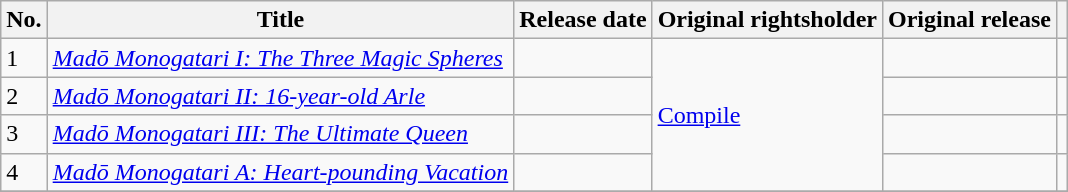<table class="wikitable sortable" width="auto">
<tr>
<th>No.</th>
<th>Title</th>
<th>Release date</th>
<th>Original rightsholder</th>
<th>Original release</th>
<th></th>
</tr>
<tr>
<td>1</td>
<td><em><a href='#'>Madō Monogatari I: The Three Magic Spheres</a></em></td>
<td></td>
<td rowspan="4"><a href='#'>Compile</a></td>
<td></td>
<td></td>
</tr>
<tr>
<td>2</td>
<td><em><a href='#'>Madō Monogatari II: 16-year-old Arle</a></em></td>
<td></td>
<td></td>
<td></td>
</tr>
<tr>
<td>3</td>
<td><em><a href='#'>Madō Monogatari III: The Ultimate Queen</a></em></td>
<td></td>
<td></td>
<td></td>
</tr>
<tr>
<td>4</td>
<td><em><a href='#'>Madō Monogatari A: Heart-pounding Vacation</a></em></td>
<td></td>
<td></td>
<td></td>
</tr>
<tr>
</tr>
</table>
